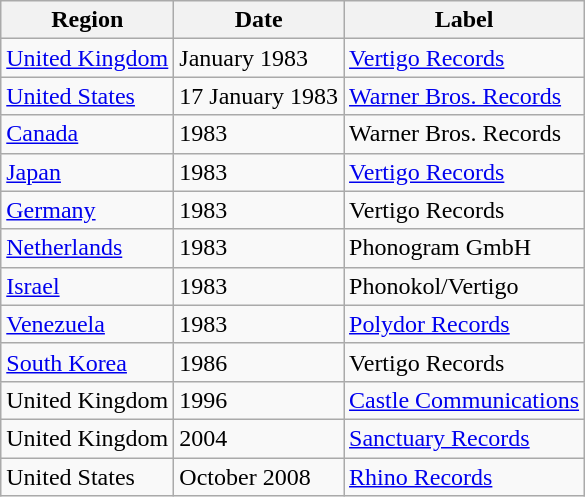<table class="wikitable">
<tr>
<th>Region</th>
<th>Date</th>
<th>Label</th>
</tr>
<tr>
<td><a href='#'>United Kingdom</a></td>
<td>January 1983</td>
<td><a href='#'>Vertigo Records</a></td>
</tr>
<tr>
<td><a href='#'>United States</a></td>
<td>17 January 1983</td>
<td><a href='#'>Warner Bros. Records</a></td>
</tr>
<tr>
<td><a href='#'>Canada</a></td>
<td>1983</td>
<td>Warner Bros. Records</td>
</tr>
<tr>
<td><a href='#'>Japan</a></td>
<td>1983</td>
<td><a href='#'>Vertigo Records</a></td>
</tr>
<tr>
<td><a href='#'>Germany</a></td>
<td>1983</td>
<td>Vertigo Records</td>
</tr>
<tr>
<td><a href='#'>Netherlands</a></td>
<td>1983</td>
<td>Phonogram GmbH</td>
</tr>
<tr>
<td><a href='#'>Israel</a></td>
<td>1983</td>
<td>Phonokol/Vertigo</td>
</tr>
<tr>
<td><a href='#'>Venezuela</a></td>
<td>1983</td>
<td><a href='#'>Polydor Records</a></td>
</tr>
<tr>
<td><a href='#'>South Korea</a></td>
<td>1986</td>
<td>Vertigo Records</td>
</tr>
<tr>
<td>United Kingdom</td>
<td>1996</td>
<td><a href='#'>Castle Communications</a></td>
</tr>
<tr>
<td>United Kingdom</td>
<td>2004</td>
<td><a href='#'>Sanctuary Records</a></td>
</tr>
<tr>
<td>United States</td>
<td>October 2008</td>
<td><a href='#'>Rhino Records</a></td>
</tr>
</table>
